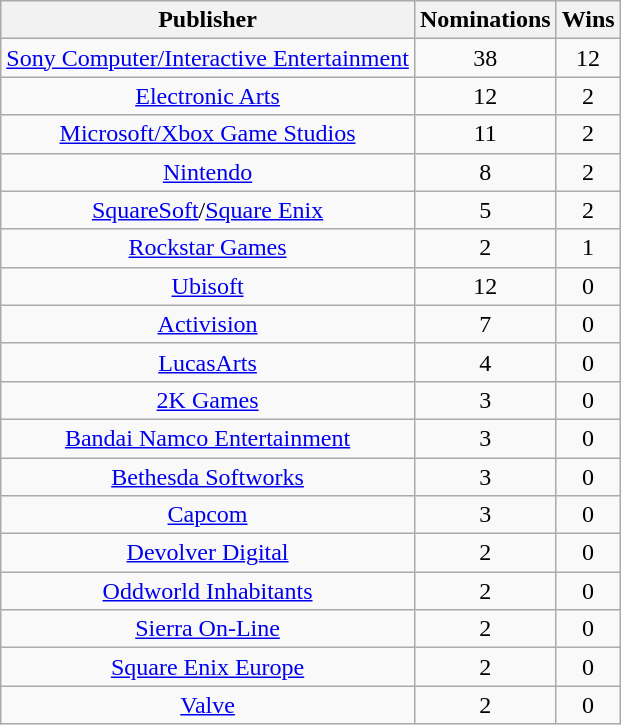<table class="wikitable sortable plainrowheaders" rowspan="2" style="text-align:center;" background: #f6e39c;>
<tr>
<th scope="col">Publisher</th>
<th scope="col">Nominations</th>
<th scope="col">Wins</th>
</tr>
<tr>
<td><a href='#'>Sony Computer/Interactive Entertainment</a></td>
<td>38</td>
<td>12</td>
</tr>
<tr>
<td><a href='#'>Electronic Arts</a></td>
<td>12</td>
<td>2</td>
</tr>
<tr>
<td><a href='#'>Microsoft/Xbox Game Studios</a></td>
<td>11</td>
<td>2</td>
</tr>
<tr>
<td><a href='#'>Nintendo</a></td>
<td>8</td>
<td>2</td>
</tr>
<tr>
<td><a href='#'>SquareSoft</a>/<a href='#'>Square Enix</a></td>
<td>5</td>
<td>2</td>
</tr>
<tr>
<td><a href='#'>Rockstar Games</a></td>
<td>2</td>
<td>1</td>
</tr>
<tr>
<td><a href='#'>Ubisoft</a></td>
<td>12</td>
<td>0</td>
</tr>
<tr>
<td><a href='#'>Activision</a></td>
<td>7</td>
<td>0</td>
</tr>
<tr>
<td><a href='#'>LucasArts</a></td>
<td>4</td>
<td>0</td>
</tr>
<tr>
<td><a href='#'>2K Games</a></td>
<td>3</td>
<td>0</td>
</tr>
<tr>
<td><a href='#'>Bandai Namco Entertainment</a></td>
<td>3</td>
<td>0</td>
</tr>
<tr>
<td><a href='#'>Bethesda Softworks</a></td>
<td>3</td>
<td>0</td>
</tr>
<tr>
<td><a href='#'>Capcom</a></td>
<td>3</td>
<td>0</td>
</tr>
<tr>
<td><a href='#'>Devolver Digital</a></td>
<td>2</td>
<td>0</td>
</tr>
<tr>
<td><a href='#'>Oddworld Inhabitants</a></td>
<td>2</td>
<td>0</td>
</tr>
<tr>
<td><a href='#'>Sierra On-Line</a></td>
<td>2</td>
<td>0</td>
</tr>
<tr>
<td><a href='#'>Square Enix Europe</a></td>
<td>2</td>
<td>0</td>
</tr>
<tr>
<td><a href='#'>Valve</a></td>
<td>2</td>
<td>0</td>
</tr>
</table>
